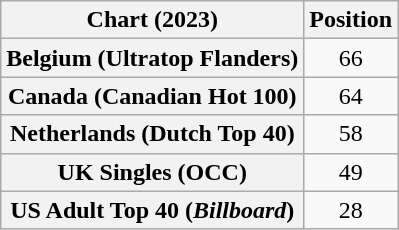<table class="wikitable sortable plainrowheaders" style="text-align:center">
<tr>
<th scope="col">Chart (2023)</th>
<th scope="col">Position</th>
</tr>
<tr>
<th scope="row">Belgium (Ultratop Flanders)</th>
<td>66</td>
</tr>
<tr>
<th scope="row">Canada (Canadian Hot 100)</th>
<td>64</td>
</tr>
<tr>
<th scope="row">Netherlands (Dutch Top 40)</th>
<td>58</td>
</tr>
<tr>
<th scope="row">UK Singles (OCC)</th>
<td>49</td>
</tr>
<tr>
<th scope="row">US Adult Top 40 (<em>Billboard</em>)</th>
<td>28</td>
</tr>
</table>
